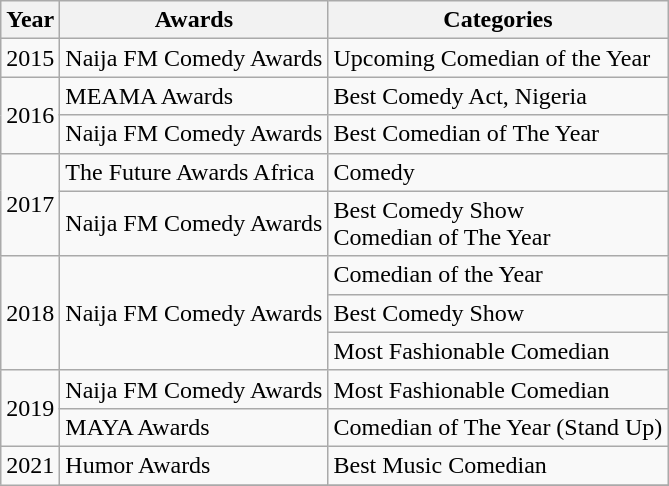<table class="wikitable">
<tr>
<th>Year</th>
<th>Awards</th>
<th>Categories</th>
</tr>
<tr>
<td>2015</td>
<td>Naija FM Comedy Awards</td>
<td>Upcoming Comedian of the Year</td>
</tr>
<tr>
<td rowspan="2">2016</td>
<td>MEAMA Awards</td>
<td>Best Comedy Act, Nigeria</td>
</tr>
<tr>
<td>Naija FM Comedy Awards</td>
<td>Best Comedian of The Year</td>
</tr>
<tr>
<td rowspan="2">2017</td>
<td>The Future Awards Africa</td>
<td>Comedy</td>
</tr>
<tr>
<td>Naija FM Comedy Awards</td>
<td>Best Comedy Show<br>Comedian of The Year</td>
</tr>
<tr>
<td rowspan="3">2018</td>
<td rowspan="3">Naija FM Comedy Awards</td>
<td>Comedian of the Year</td>
</tr>
<tr>
<td>Best Comedy Show</td>
</tr>
<tr>
<td>Most Fashionable Comedian</td>
</tr>
<tr>
<td rowspan="2">2019</td>
<td>Naija FM Comedy Awards</td>
<td>Most Fashionable Comedian</td>
</tr>
<tr>
<td>MAYA Awards</td>
<td>Comedian of The Year (Stand Up)</td>
</tr>
<tr>
<td rowspan="2">2021</td>
<td>Humor Awards</td>
<td>Best Music Comedian</td>
</tr>
<tr>
</tr>
</table>
